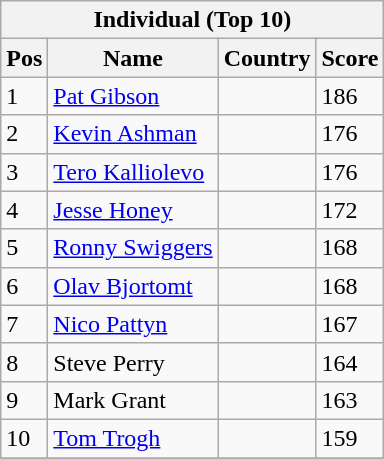<table class="wikitable">
<tr>
<th colspan="4">Individual (Top 10)</th>
</tr>
<tr>
<th>Pos</th>
<th>Name</th>
<th>Country</th>
<th>Score</th>
</tr>
<tr>
<td>1</td>
<td><a href='#'>Pat Gibson</a></td>
<td></td>
<td>186</td>
</tr>
<tr>
<td>2</td>
<td><a href='#'>Kevin Ashman</a></td>
<td></td>
<td>176</td>
</tr>
<tr>
<td>3</td>
<td><a href='#'>Tero Kalliolevo</a></td>
<td></td>
<td>176</td>
</tr>
<tr>
<td>4</td>
<td><a href='#'>Jesse Honey</a></td>
<td></td>
<td>172</td>
</tr>
<tr>
<td>5</td>
<td><a href='#'>Ronny Swiggers</a></td>
<td></td>
<td>168</td>
</tr>
<tr>
<td>6</td>
<td><a href='#'>Olav Bjortomt</a></td>
<td></td>
<td>168</td>
</tr>
<tr>
<td>7</td>
<td><a href='#'>Nico Pattyn</a></td>
<td></td>
<td>167</td>
</tr>
<tr>
<td>8</td>
<td>Steve Perry</td>
<td></td>
<td>164</td>
</tr>
<tr>
<td>9</td>
<td>Mark Grant</td>
<td></td>
<td>163</td>
</tr>
<tr>
<td>10</td>
<td><a href='#'>Tom Trogh</a></td>
<td></td>
<td>159</td>
</tr>
<tr>
</tr>
</table>
